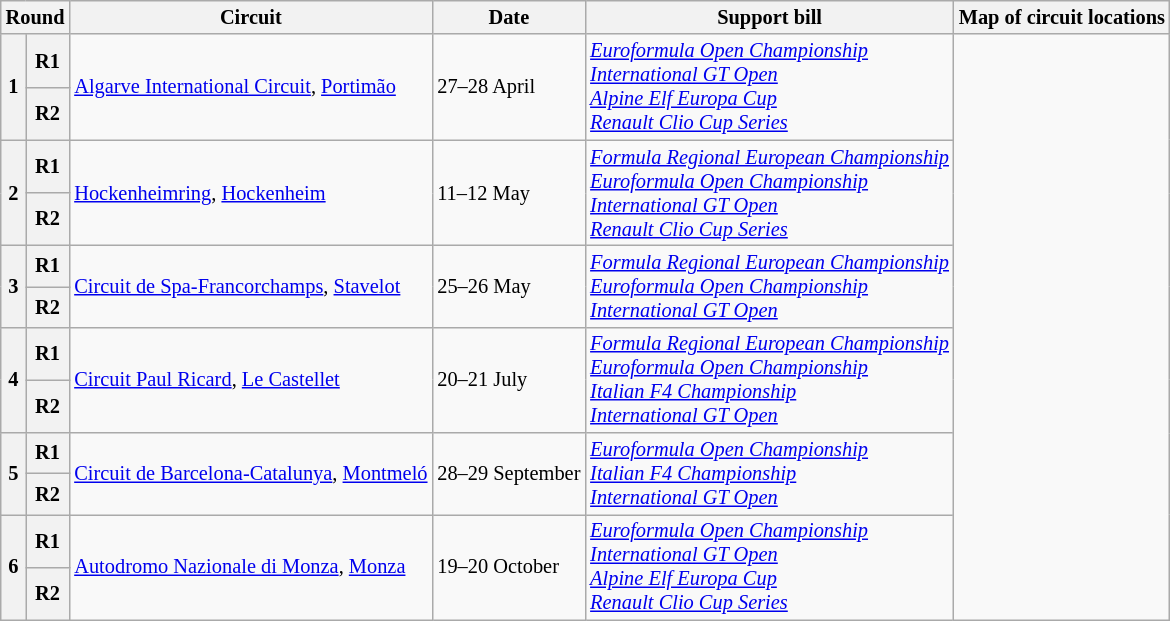<table class="wikitable" style="font-size: 85%;">
<tr>
<th colspan="2">Round</th>
<th>Circuit</th>
<th>Date</th>
<th>Support bill</th>
<th>Map of circuit locations</th>
</tr>
<tr>
<th rowspan="2">1</th>
<th>R1</th>
<td rowspan="2"> <a href='#'>Algarve International Circuit</a>, <a href='#'>Portimão</a></td>
<td rowspan="2">27–28 April</td>
<td rowspan="2"><em><a href='#'>Euroformula Open Championship</a></em><br><em><a href='#'>International GT Open</a></em><br><em><a href='#'>Alpine Elf Europa Cup</a></em><br><em><a href='#'>Renault Clio Cup Series</a></em></td>
<td rowspan="12"><br></td>
</tr>
<tr>
<th>R2</th>
</tr>
<tr>
<th rowspan="2">2</th>
<th>R1</th>
<td rowspan="2"> <a href='#'>Hockenheimring</a>, <a href='#'>Hockenheim</a></td>
<td rowspan="2">11–12 May</td>
<td rowspan="2"><em><a href='#'>Formula Regional European Championship</a></em><br><em><a href='#'>Euroformula Open Championship</a></em><br><em><a href='#'>International GT Open</a></em><br><em><a href='#'>Renault Clio Cup Series</a></em></td>
</tr>
<tr>
<th>R2</th>
</tr>
<tr>
<th rowspan="2">3</th>
<th>R1</th>
<td rowspan="2"> <a href='#'>Circuit de Spa-Francorchamps</a>, <a href='#'>Stavelot</a></td>
<td rowspan="2">25–26 May</td>
<td rowspan="2"><em><a href='#'>Formula Regional European Championship</a></em><br><em><a href='#'>Euroformula Open Championship</a></em><br><em><a href='#'>International GT Open</a></em></td>
</tr>
<tr>
<th>R2</th>
</tr>
<tr>
<th rowspan="2">4</th>
<th>R1</th>
<td rowspan="2"> <a href='#'>Circuit Paul Ricard</a>, <a href='#'>Le Castellet</a></td>
<td rowspan="2">20–21 July</td>
<td rowspan="2"><em><a href='#'>Formula Regional European Championship</a></em><br><em><a href='#'>Euroformula Open Championship</a></em><br><em><a href='#'>Italian F4 Championship</a></em><br><em><a href='#'>International GT Open</a></em></td>
</tr>
<tr>
<th>R2</th>
</tr>
<tr>
<th rowspan="2">5</th>
<th>R1</th>
<td rowspan="2"> <a href='#'>Circuit de Barcelona-Catalunya</a>, <a href='#'>Montmeló</a></td>
<td rowspan="2">28–29 September</td>
<td rowspan="2"><em><a href='#'>Euroformula Open Championship</a></em><br><em><a href='#'>Italian F4 Championship</a></em><br><em><a href='#'>International GT Open</a></em></td>
</tr>
<tr>
<th>R2</th>
</tr>
<tr>
<th rowspan="2">6</th>
<th>R1</th>
<td rowspan="2"> <a href='#'>Autodromo Nazionale di Monza</a>, <a href='#'>Monza</a></td>
<td rowspan="2">19–20 October</td>
<td rowspan="2"><em><a href='#'>Euroformula Open Championship</a></em><br><em><a href='#'>International GT Open</a></em><br><em><a href='#'>Alpine Elf Europa Cup</a></em><br><em><a href='#'>Renault Clio Cup Series</a></em></td>
</tr>
<tr>
<th>R2</th>
</tr>
</table>
